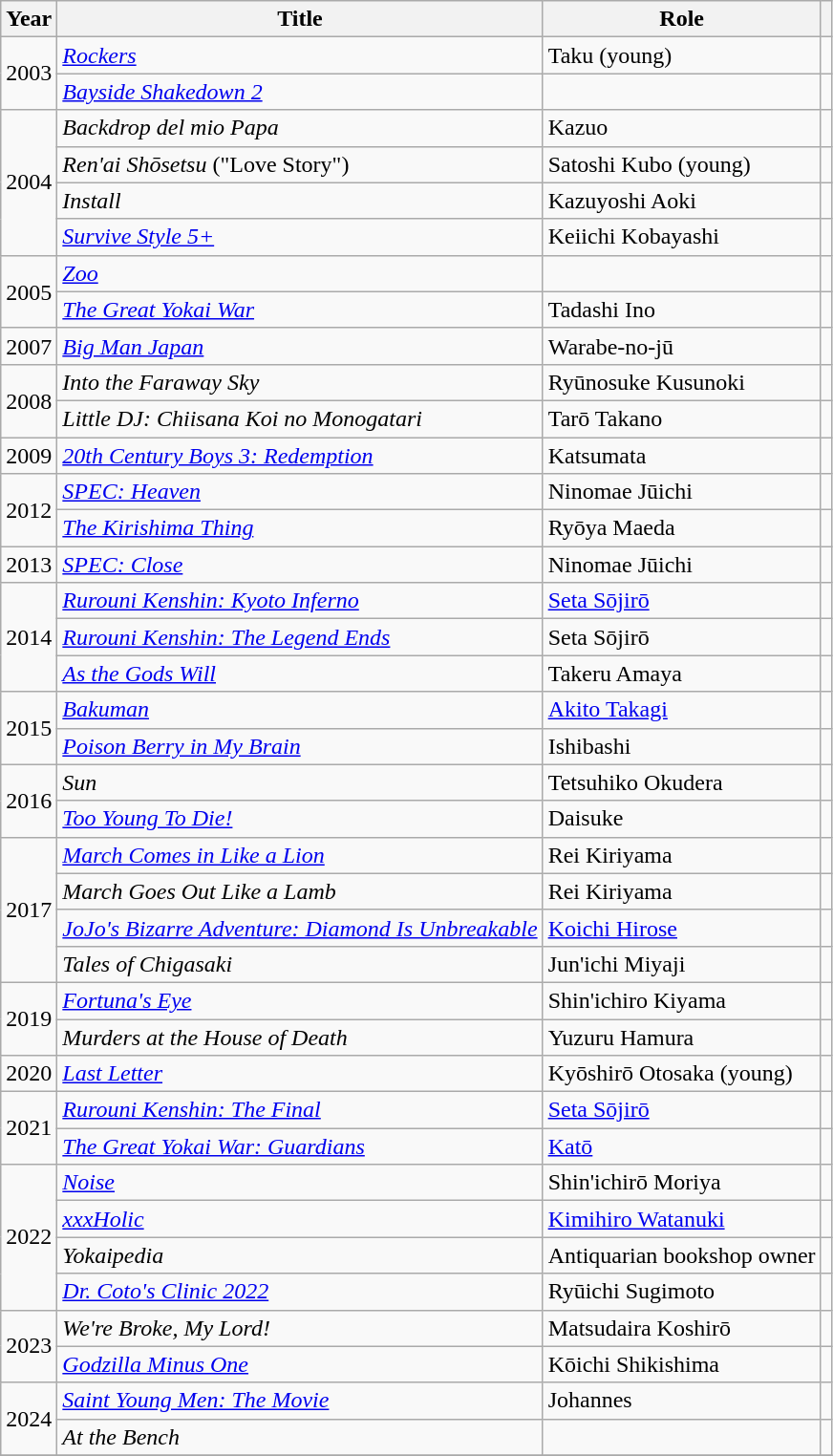<table class="wikitable">
<tr>
<th>Year</th>
<th>Title</th>
<th>Role</th>
<th class="unsortable"></th>
</tr>
<tr>
<td rowspan="2">2003</td>
<td><em><a href='#'>Rockers</a></em></td>
<td>Taku (young)</td>
<td></td>
</tr>
<tr>
<td><em><a href='#'>Bayside Shakedown 2</a></em></td>
<td></td>
<td></td>
</tr>
<tr>
<td rowspan="4">2004</td>
<td><em>Backdrop del mio Papa</em></td>
<td>Kazuo</td>
<td></td>
</tr>
<tr>
<td><em>Ren'ai Shōsetsu</em> ("Love Story")</td>
<td>Satoshi Kubo (young)</td>
<td></td>
</tr>
<tr>
<td><em>Install</em></td>
<td>Kazuyoshi Aoki</td>
<td></td>
</tr>
<tr>
<td><em><a href='#'>Survive Style 5+</a></em></td>
<td>Keiichi Kobayashi</td>
<td></td>
</tr>
<tr>
<td rowspan="2">2005</td>
<td><em><a href='#'>Zoo</a></em></td>
<td></td>
<td></td>
</tr>
<tr>
<td><em><a href='#'>The Great Yokai War</a></em></td>
<td>Tadashi Ino</td>
<td></td>
</tr>
<tr>
<td>2007</td>
<td><em><a href='#'>Big Man Japan</a></em></td>
<td>Warabe-no-jū</td>
<td></td>
</tr>
<tr>
<td rowspan="2">2008</td>
<td><em>Into the Faraway Sky</em></td>
<td>Ryūnosuke Kusunoki</td>
<td></td>
</tr>
<tr>
<td><em>Little DJ: Chiisana Koi no Monogatari</em></td>
<td>Tarō Takano</td>
<td></td>
</tr>
<tr>
<td>2009</td>
<td><em><a href='#'>20th Century Boys 3: Redemption</a></em></td>
<td>Katsumata</td>
<td></td>
</tr>
<tr>
<td rowspan="2">2012</td>
<td><em><a href='#'>SPEC: Heaven</a></em></td>
<td>Ninomae Jūichi</td>
<td></td>
</tr>
<tr>
<td><em><a href='#'>The Kirishima Thing</a></em></td>
<td>Ryōya Maeda</td>
<td></td>
</tr>
<tr>
<td>2013</td>
<td><em><a href='#'>SPEC: Close</a></em></td>
<td>Ninomae Jūichi</td>
<td></td>
</tr>
<tr>
<td rowspan="3">2014</td>
<td><em><a href='#'>Rurouni Kenshin: Kyoto Inferno</a></em></td>
<td><a href='#'>Seta Sōjirō</a></td>
<td></td>
</tr>
<tr>
<td><em><a href='#'>Rurouni Kenshin: The Legend Ends</a></em></td>
<td>Seta Sōjirō</td>
<td></td>
</tr>
<tr>
<td><em><a href='#'>As the Gods Will</a></em></td>
<td>Takeru Amaya</td>
<td></td>
</tr>
<tr>
<td rowspan="2">2015</td>
<td><em><a href='#'>Bakuman</a></em></td>
<td><a href='#'>Akito Takagi</a></td>
<td></td>
</tr>
<tr>
<td><em><a href='#'>Poison Berry in My Brain</a></em></td>
<td>Ishibashi</td>
<td></td>
</tr>
<tr>
<td rowspan="2">2016</td>
<td><em>Sun</em></td>
<td>Tetsuhiko Okudera</td>
<td></td>
</tr>
<tr>
<td><em><a href='#'>Too Young To Die!</a></em></td>
<td>Daisuke</td>
<td></td>
</tr>
<tr>
<td rowspan="4">2017</td>
<td><em><a href='#'>March Comes in Like a Lion</a></em></td>
<td>Rei Kiriyama</td>
<td></td>
</tr>
<tr>
<td><em>March Goes Out Like a Lamb</em></td>
<td>Rei Kiriyama</td>
<td></td>
</tr>
<tr>
<td><em><a href='#'>JoJo's Bizarre Adventure: Diamond Is Unbreakable</a></em></td>
<td><a href='#'>Koichi Hirose</a></td>
<td></td>
</tr>
<tr>
<td><em>Tales of Chigasaki</em></td>
<td>Jun'ichi Miyaji</td>
<td></td>
</tr>
<tr>
<td rowspan="2">2019</td>
<td><em><a href='#'>Fortuna's Eye</a></em></td>
<td>Shin'ichiro Kiyama</td>
<td></td>
</tr>
<tr>
<td><em>Murders at the House of Death</em></td>
<td>Yuzuru Hamura</td>
<td></td>
</tr>
<tr>
<td>2020</td>
<td><em><a href='#'>Last Letter</a></em></td>
<td>Kyōshirō Otosaka (young)</td>
<td></td>
</tr>
<tr>
<td rowspan="2">2021</td>
<td><em><a href='#'>Rurouni Kenshin: The Final</a></em></td>
<td><a href='#'>Seta Sōjirō</a></td>
<td></td>
</tr>
<tr>
<td><em><a href='#'>The Great Yokai War: Guardians</a></em></td>
<td><a href='#'>Katō</a></td>
<td></td>
</tr>
<tr>
<td rowspan="4">2022</td>
<td><em><a href='#'>Noise</a></em></td>
<td>Shin'ichirō Moriya</td>
<td></td>
</tr>
<tr>
<td><em><a href='#'>xxxHolic</a></em></td>
<td><a href='#'>Kimihiro Watanuki</a></td>
<td></td>
</tr>
<tr>
<td><em>Yokaipedia</em></td>
<td>Antiquarian bookshop owner</td>
<td></td>
</tr>
<tr>
<td><em><a href='#'>Dr. Coto's Clinic 2022</a></em></td>
<td>Ryūichi Sugimoto</td>
<td></td>
</tr>
<tr>
<td rowspan=2>2023</td>
<td><em>We're Broke, My Lord!</em></td>
<td>Matsudaira Koshirō</td>
<td></td>
</tr>
<tr>
<td><em><a href='#'>Godzilla Minus One</a></em></td>
<td>Kōichi Shikishima</td>
<td></td>
</tr>
<tr>
<td rowspan=2>2024</td>
<td><em><a href='#'>Saint Young Men: The Movie</a></em></td>
<td>Johannes</td>
<td></td>
</tr>
<tr>
<td><em>At the Bench</em></td>
<td></td>
<td></td>
</tr>
<tr>
</tr>
</table>
